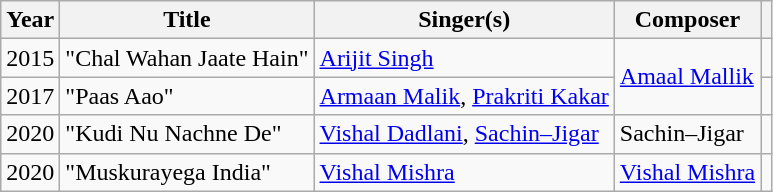<table class="wikitable">
<tr>
<th>Year</th>
<th>Title</th>
<th>Singer(s)</th>
<th>Composer</th>
<th></th>
</tr>
<tr>
<td>2015</td>
<td>"Chal Wahan Jaate Hain"</td>
<td><a href='#'>Arijit Singh</a></td>
<td rowspan="2"><a href='#'>Amaal Mallik</a></td>
<td></td>
</tr>
<tr>
<td>2017</td>
<td>"Paas Aao"</td>
<td><a href='#'>Armaan Malik</a>, <a href='#'>Prakriti Kakar</a></td>
<td></td>
</tr>
<tr>
<td>2020</td>
<td>"Kudi Nu Nachne De"</td>
<td><a href='#'>Vishal Dadlani</a>, <a href='#'>Sachin–Jigar</a></td>
<td>Sachin–Jigar</td>
<td></td>
</tr>
<tr>
<td>2020</td>
<td>"Muskurayega India"</td>
<td><a href='#'>Vishal Mishra</a></td>
<td><a href='#'>Vishal Mishra</a></td>
<td></td>
</tr>
</table>
